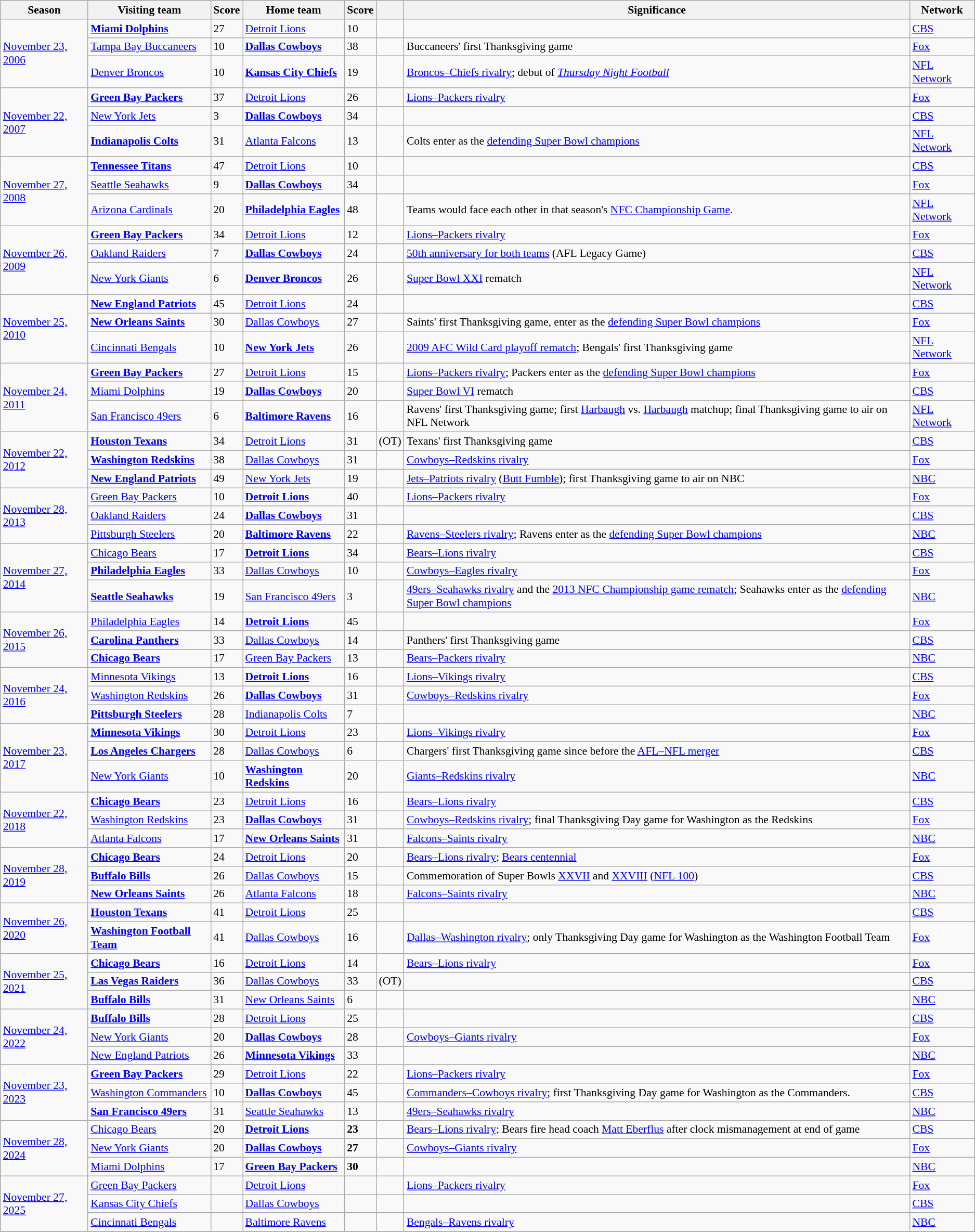<table class="wikitable" style="font-size: 90%;">
<tr style="background:#efefef;">
<th>Season</th>
<th>Visiting team</th>
<th>Score</th>
<th>Home team</th>
<th>Score</th>
<th></th>
<th>Significance</th>
<th>Network</th>
</tr>
<tr>
<td rowspan="3"><a href='#'>November 23, 2006</a></td>
<td><strong><a href='#'>Miami Dolphins</a></strong></td>
<td>27</td>
<td><a href='#'>Detroit Lions</a></td>
<td>10</td>
<td></td>
<td></td>
<td><a href='#'>CBS</a></td>
</tr>
<tr>
<td><a href='#'>Tampa Bay Buccaneers</a></td>
<td>10</td>
<td><strong><a href='#'>Dallas Cowboys</a></strong></td>
<td>38</td>
<td></td>
<td>Buccaneers' first Thanksgiving game</td>
<td><a href='#'>Fox</a></td>
</tr>
<tr>
<td><a href='#'>Denver Broncos</a></td>
<td>10</td>
<td><strong><a href='#'>Kansas City Chiefs</a></strong></td>
<td>19</td>
<td></td>
<td><a href='#'>Broncos–Chiefs rivalry</a>; debut of <em><a href='#'>Thursday Night Football</a></em></td>
<td><a href='#'>NFL Network</a></td>
</tr>
<tr>
<td rowspan="3"><a href='#'>November 22, 2007</a></td>
<td><strong><a href='#'>Green Bay Packers</a></strong></td>
<td>37</td>
<td><a href='#'>Detroit Lions</a></td>
<td>26</td>
<td></td>
<td><a href='#'>Lions–Packers rivalry</a></td>
<td><a href='#'>Fox</a></td>
</tr>
<tr>
<td><a href='#'>New York Jets</a></td>
<td>3</td>
<td><strong><a href='#'>Dallas Cowboys</a></strong></td>
<td>34</td>
<td></td>
<td></td>
<td><a href='#'>CBS</a></td>
</tr>
<tr>
<td><strong><a href='#'>Indianapolis Colts</a></strong></td>
<td>31</td>
<td><a href='#'>Atlanta Falcons</a></td>
<td>13</td>
<td></td>
<td>Colts enter as the <a href='#'>defending Super Bowl champions</a></td>
<td><a href='#'>NFL Network</a></td>
</tr>
<tr>
<td rowspan="3"><a href='#'>November 27, 2008</a></td>
<td><strong><a href='#'>Tennessee Titans</a></strong></td>
<td>47</td>
<td><a href='#'>Detroit Lions</a></td>
<td>10</td>
<td></td>
<td></td>
<td><a href='#'>CBS</a></td>
</tr>
<tr>
<td><a href='#'>Seattle Seahawks</a></td>
<td>9</td>
<td><strong><a href='#'>Dallas Cowboys</a></strong></td>
<td>34</td>
<td></td>
<td></td>
<td><a href='#'>Fox</a></td>
</tr>
<tr>
<td><a href='#'>Arizona Cardinals</a></td>
<td>20</td>
<td><strong><a href='#'>Philadelphia Eagles</a></strong></td>
<td>48</td>
<td></td>
<td>Teams would face each other in that season's <a href='#'>NFC Championship Game</a>.</td>
<td><a href='#'>NFL Network</a></td>
</tr>
<tr>
<td rowspan="3"><a href='#'>November 26, 2009</a></td>
<td><strong><a href='#'>Green Bay Packers</a></strong></td>
<td>34</td>
<td><a href='#'>Detroit Lions</a></td>
<td>12</td>
<td></td>
<td><a href='#'>Lions–Packers rivalry</a></td>
<td><a href='#'>Fox</a></td>
</tr>
<tr>
<td><a href='#'>Oakland Raiders</a></td>
<td>7</td>
<td><strong><a href='#'>Dallas Cowboys</a></strong></td>
<td>24</td>
<td></td>
<td><a href='#'>50th anniversary for both teams</a> (AFL Legacy Game)</td>
<td><a href='#'>CBS</a></td>
</tr>
<tr>
<td><a href='#'>New York Giants</a></td>
<td>6</td>
<td><strong><a href='#'>Denver Broncos</a></strong></td>
<td>26</td>
<td></td>
<td><a href='#'>Super Bowl XXI</a> rematch</td>
<td><a href='#'>NFL Network</a></td>
</tr>
<tr>
<td rowspan="3"><a href='#'>November 25, 2010</a></td>
<td><strong><a href='#'>New England Patriots</a></strong></td>
<td>45</td>
<td><a href='#'>Detroit Lions</a></td>
<td>24</td>
<td></td>
<td></td>
<td><a href='#'>CBS</a></td>
</tr>
<tr>
<td><strong><a href='#'>New Orleans Saints</a></strong></td>
<td>30</td>
<td><a href='#'>Dallas Cowboys</a></td>
<td>27</td>
<td></td>
<td>Saints' first Thanksgiving game, enter as the <a href='#'>defending Super Bowl champions</a></td>
<td><a href='#'>Fox</a></td>
</tr>
<tr>
<td><a href='#'>Cincinnati Bengals</a></td>
<td>10</td>
<td><strong><a href='#'>New York Jets</a></strong></td>
<td>26</td>
<td></td>
<td><a href='#'>2009 AFC Wild Card playoff rematch</a>; Bengals' first Thanksgiving game</td>
<td><a href='#'>NFL Network</a></td>
</tr>
<tr>
<td rowspan="3"><a href='#'>November 24, 2011</a></td>
<td><strong><a href='#'>Green Bay Packers</a></strong></td>
<td>27</td>
<td><a href='#'>Detroit Lions</a></td>
<td>15</td>
<td></td>
<td><a href='#'>Lions–Packers rivalry</a>; Packers enter as the <a href='#'>defending Super Bowl champions</a></td>
<td><a href='#'>Fox</a></td>
</tr>
<tr>
<td><a href='#'>Miami Dolphins</a></td>
<td>19</td>
<td><strong><a href='#'>Dallas Cowboys</a></strong></td>
<td>20</td>
<td></td>
<td><a href='#'>Super Bowl VI</a> rematch</td>
<td><a href='#'>CBS</a></td>
</tr>
<tr>
<td><a href='#'>San Francisco 49ers</a></td>
<td>6</td>
<td><strong><a href='#'>Baltimore Ravens</a></strong></td>
<td>16</td>
<td></td>
<td>Ravens' first Thanksgiving game; first <a href='#'>Harbaugh</a> vs. <a href='#'>Harbaugh</a> matchup; final Thanksgiving game to air on NFL Network</td>
<td><a href='#'>NFL Network</a></td>
</tr>
<tr>
<td rowspan="3"><a href='#'>November 22, 2012</a></td>
<td><strong><a href='#'>Houston Texans</a></strong></td>
<td>34</td>
<td><a href='#'>Detroit Lions</a></td>
<td>31</td>
<td>(OT)</td>
<td>Texans' first Thanksgiving game</td>
<td><a href='#'>CBS</a></td>
</tr>
<tr>
<td><strong><a href='#'>Washington Redskins</a></strong></td>
<td>38</td>
<td><a href='#'>Dallas Cowboys</a></td>
<td>31</td>
<td></td>
<td><a href='#'>Cowboys–Redskins rivalry</a></td>
<td><a href='#'>Fox</a></td>
</tr>
<tr>
<td><strong><a href='#'>New England Patriots</a></strong></td>
<td>49</td>
<td><a href='#'>New York Jets</a></td>
<td>19</td>
<td></td>
<td><a href='#'>Jets–Patriots rivalry</a> (<a href='#'>Butt Fumble</a>); first Thanksgiving game to air on NBC</td>
<td><a href='#'>NBC</a></td>
</tr>
<tr>
<td rowspan="3"><a href='#'>November 28, 2013</a></td>
<td><a href='#'>Green Bay Packers</a></td>
<td>10</td>
<td><strong><a href='#'>Detroit Lions</a></strong></td>
<td>40</td>
<td></td>
<td><a href='#'>Lions–Packers rivalry</a></td>
<td><a href='#'>Fox</a></td>
</tr>
<tr>
<td><a href='#'>Oakland Raiders</a></td>
<td>24</td>
<td><strong><a href='#'>Dallas Cowboys</a></strong></td>
<td>31</td>
<td></td>
<td></td>
<td><a href='#'>CBS</a></td>
</tr>
<tr>
<td><a href='#'>Pittsburgh Steelers</a></td>
<td>20</td>
<td><strong><a href='#'>Baltimore Ravens</a></strong></td>
<td>22</td>
<td></td>
<td><a href='#'>Ravens–Steelers rivalry</a>; Ravens enter as the <a href='#'>defending Super Bowl champions</a></td>
<td><a href='#'>NBC</a></td>
</tr>
<tr>
<td rowspan="3"><a href='#'>November 27, 2014</a></td>
<td><a href='#'>Chicago Bears</a></td>
<td>17</td>
<td><strong><a href='#'>Detroit Lions</a></strong></td>
<td>34</td>
<td></td>
<td><a href='#'>Bears–Lions rivalry</a></td>
<td><a href='#'>CBS</a></td>
</tr>
<tr>
<td><strong><a href='#'>Philadelphia Eagles</a></strong></td>
<td>33</td>
<td><a href='#'>Dallas Cowboys</a></td>
<td>10</td>
<td></td>
<td><a href='#'>Cowboys–Eagles rivalry</a></td>
<td><a href='#'>Fox</a></td>
</tr>
<tr>
<td><strong><a href='#'>Seattle Seahawks</a></strong></td>
<td>19</td>
<td><a href='#'>San Francisco 49ers</a></td>
<td>3</td>
<td></td>
<td><a href='#'>49ers–Seahawks rivalry</a> and the <a href='#'>2013 NFC Championship game rematch</a>; Seahawks enter as the <a href='#'>defending Super Bowl champions</a></td>
<td><a href='#'>NBC</a></td>
</tr>
<tr>
<td rowspan="3"><a href='#'>November 26, 2015</a></td>
<td><a href='#'>Philadelphia Eagles</a></td>
<td>14</td>
<td><strong><a href='#'>Detroit Lions</a></strong></td>
<td>45</td>
<td></td>
<td></td>
<td><a href='#'>Fox</a></td>
</tr>
<tr>
<td><strong><a href='#'>Carolina Panthers</a></strong></td>
<td>33</td>
<td><a href='#'>Dallas Cowboys</a></td>
<td>14</td>
<td></td>
<td>Panthers' first Thanksgiving game</td>
<td><a href='#'>CBS</a></td>
</tr>
<tr>
<td><strong><a href='#'>Chicago Bears</a></strong></td>
<td>17</td>
<td><a href='#'>Green Bay Packers</a></td>
<td>13</td>
<td></td>
<td><a href='#'>Bears–Packers rivalry</a></td>
<td><a href='#'>NBC</a></td>
</tr>
<tr>
<td rowspan="3"><a href='#'>November 24, 2016</a></td>
<td><a href='#'>Minnesota Vikings</a></td>
<td>13</td>
<td><strong><a href='#'>Detroit Lions</a></strong></td>
<td>16</td>
<td></td>
<td><a href='#'>Lions–Vikings rivalry</a></td>
<td><a href='#'>CBS</a></td>
</tr>
<tr>
<td><a href='#'>Washington Redskins</a></td>
<td>26</td>
<td><strong><a href='#'>Dallas Cowboys</a></strong></td>
<td>31</td>
<td></td>
<td><a href='#'>Cowboys–Redskins rivalry</a></td>
<td><a href='#'>Fox</a></td>
</tr>
<tr>
<td><strong><a href='#'>Pittsburgh Steelers</a></strong></td>
<td>28</td>
<td><a href='#'>Indianapolis Colts</a></td>
<td>7</td>
<td></td>
<td></td>
<td><a href='#'>NBC</a></td>
</tr>
<tr>
<td rowspan="3"><a href='#'>November 23, 2017</a></td>
<td><strong><a href='#'>Minnesota Vikings</a></strong></td>
<td>30</td>
<td><a href='#'>Detroit Lions</a></td>
<td>23</td>
<td></td>
<td><a href='#'>Lions–Vikings rivalry</a></td>
<td><a href='#'>Fox</a></td>
</tr>
<tr>
<td><strong><a href='#'>Los Angeles Chargers</a></strong></td>
<td>28</td>
<td><a href='#'>Dallas Cowboys</a></td>
<td>6</td>
<td></td>
<td>Chargers' first Thanksgiving game since before the <a href='#'>AFL–NFL merger</a></td>
<td><a href='#'>CBS</a></td>
</tr>
<tr>
<td><a href='#'>New York Giants</a></td>
<td>10</td>
<td><strong><a href='#'>Washington Redskins</a></strong></td>
<td>20</td>
<td></td>
<td><a href='#'>Giants–Redskins rivalry</a></td>
<td><a href='#'>NBC</a></td>
</tr>
<tr>
<td rowspan="3"><a href='#'>November 22, 2018</a></td>
<td><strong><a href='#'>Chicago Bears</a></strong></td>
<td>23</td>
<td><a href='#'>Detroit Lions</a></td>
<td>16</td>
<td></td>
<td><a href='#'>Bears–Lions rivalry</a></td>
<td><a href='#'>CBS</a></td>
</tr>
<tr>
<td><a href='#'>Washington Redskins</a></td>
<td>23</td>
<td><strong><a href='#'>Dallas Cowboys</a></strong></td>
<td>31</td>
<td></td>
<td><a href='#'>Cowboys–Redskins rivalry</a>; final Thanksgiving Day game for Washington as the Redskins</td>
<td><a href='#'>Fox</a></td>
</tr>
<tr>
<td><a href='#'>Atlanta Falcons</a></td>
<td>17</td>
<td><strong><a href='#'>New Orleans Saints</a></strong></td>
<td>31</td>
<td></td>
<td><a href='#'>Falcons–Saints rivalry</a></td>
<td><a href='#'>NBC</a></td>
</tr>
<tr>
<td rowspan="3"><a href='#'>November 28, 2019</a></td>
<td><strong><a href='#'>Chicago Bears</a></strong></td>
<td>24</td>
<td><a href='#'>Detroit Lions</a></td>
<td>20</td>
<td></td>
<td><a href='#'>Bears–Lions rivalry</a>; <a href='#'>Bears centennial</a></td>
<td><a href='#'>Fox</a></td>
</tr>
<tr>
<td><strong><a href='#'>Buffalo Bills</a></strong></td>
<td>26</td>
<td><a href='#'>Dallas Cowboys</a></td>
<td>15</td>
<td></td>
<td>Commemoration of Super Bowls <a href='#'>XXVII</a> and <a href='#'>XXVIII</a> (<a href='#'>NFL 100</a>)</td>
<td><a href='#'>CBS</a></td>
</tr>
<tr>
<td><strong><a href='#'>New Orleans Saints</a></strong></td>
<td>26</td>
<td><a href='#'>Atlanta Falcons</a></td>
<td>18</td>
<td></td>
<td><a href='#'>Falcons–Saints rivalry</a></td>
<td><a href='#'>NBC</a></td>
</tr>
<tr>
<td rowspan="2"><a href='#'>November 26, 2020</a></td>
<td><strong><a href='#'>Houston Texans</a></strong></td>
<td>41</td>
<td><a href='#'>Detroit Lions</a></td>
<td>25</td>
<td></td>
<td></td>
<td><a href='#'>CBS</a></td>
</tr>
<tr>
<td><strong><a href='#'>Washington Football Team</a></strong></td>
<td>41</td>
<td><a href='#'>Dallas Cowboys</a></td>
<td>16</td>
<td></td>
<td><a href='#'>Dallas–Washington rivalry</a>; only Thanksgiving Day game for Washington as the Washington Football Team</td>
<td><a href='#'>Fox</a></td>
</tr>
<tr>
<td rowspan="3"><a href='#'>November 25, 2021</a></td>
<td><strong><a href='#'>Chicago Bears</a></strong></td>
<td>16</td>
<td><a href='#'>Detroit Lions</a></td>
<td>14</td>
<td></td>
<td><a href='#'>Bears–Lions rivalry</a></td>
<td><a href='#'>Fox</a></td>
</tr>
<tr>
<td><strong><a href='#'>Las Vegas Raiders</a></strong></td>
<td>36</td>
<td><a href='#'>Dallas Cowboys</a></td>
<td>33</td>
<td>(OT)</td>
<td></td>
<td><a href='#'>CBS</a></td>
</tr>
<tr>
<td><strong><a href='#'>Buffalo Bills</a></strong></td>
<td>31</td>
<td><a href='#'>New Orleans Saints</a></td>
<td>6</td>
<td></td>
<td></td>
<td><a href='#'>NBC</a></td>
</tr>
<tr>
<td rowspan="3"><a href='#'>November 24, 2022</a></td>
<td><strong><a href='#'>Buffalo Bills</a></strong></td>
<td>28</td>
<td><a href='#'>Detroit Lions</a></td>
<td>25</td>
<td></td>
<td></td>
<td><a href='#'>CBS</a></td>
</tr>
<tr>
<td><a href='#'>New York Giants</a></td>
<td>20</td>
<td><strong><a href='#'>Dallas Cowboys</a></strong></td>
<td>28</td>
<td></td>
<td><a href='#'>Cowboys–Giants rivalry</a></td>
<td><a href='#'>Fox</a></td>
</tr>
<tr>
<td><a href='#'>New England Patriots</a></td>
<td>26</td>
<td><strong><a href='#'>Minnesota Vikings</a></strong></td>
<td>33</td>
<td></td>
<td></td>
<td><a href='#'>NBC</a></td>
</tr>
<tr>
<td rowspan="3"><a href='#'>November 23, 2023</a></td>
<td><strong><a href='#'>Green Bay Packers</a></strong></td>
<td>29</td>
<td><a href='#'>Detroit Lions</a></td>
<td>22</td>
<td></td>
<td><a href='#'>Lions–Packers rivalry</a></td>
<td><a href='#'>Fox</a></td>
</tr>
<tr>
<td><a href='#'>Washington Commanders</a></td>
<td>10</td>
<td><strong><a href='#'>Dallas Cowboys</a></strong></td>
<td>45</td>
<td></td>
<td><a href='#'>Commanders–Cowboys rivalry</a>; first Thanksgiving Day game for Washington as the Commanders.</td>
<td><a href='#'>CBS</a></td>
</tr>
<tr>
<td><strong><a href='#'>San Francisco 49ers</a></strong></td>
<td>31</td>
<td><a href='#'>Seattle Seahawks</a></td>
<td>13</td>
<td></td>
<td><a href='#'>49ers–Seahawks rivalry</a></td>
<td><a href='#'>NBC</a></td>
</tr>
<tr>
<td rowspan="3"><a href='#'>November 28, 2024</a></td>
<td><a href='#'>Chicago Bears</a></td>
<td>20</td>
<td><strong><a href='#'>Detroit Lions</a></strong></td>
<td><strong>23</strong></td>
<td></td>
<td><a href='#'>Bears–Lions rivalry</a>; Bears fire head coach <a href='#'>Matt Eberflus</a> after clock mismanagement at end of game</td>
<td><a href='#'>CBS</a></td>
</tr>
<tr>
<td><a href='#'>New York Giants</a></td>
<td>20</td>
<td><strong><a href='#'>Dallas Cowboys</a></strong></td>
<td><strong>27</strong></td>
<td></td>
<td><a href='#'>Cowboys–Giants rivalry</a></td>
<td><a href='#'>Fox</a></td>
</tr>
<tr>
<td><a href='#'>Miami Dolphins</a></td>
<td>17</td>
<td><strong><a href='#'>Green Bay Packers</a></strong></td>
<td><strong>30</strong></td>
<td></td>
<td></td>
<td><a href='#'>NBC</a></td>
</tr>
<tr>
<td rowspan="3"><a href='#'>November 27, 2025</a></td>
<td><a href='#'>Green Bay Packers</a></td>
<td></td>
<td><a href='#'>Detroit Lions</a></td>
<td></td>
<td></td>
<td><a href='#'>Lions–Packers rivalry</a></td>
<td><a href='#'>Fox</a></td>
</tr>
<tr>
<td><a href='#'>Kansas City Chiefs</a></td>
<td></td>
<td><a href='#'>Dallas Cowboys</a></td>
<td></td>
<td></td>
<td></td>
<td><a href='#'>CBS</a></td>
</tr>
<tr>
<td><a href='#'>Cincinnati Bengals</a></td>
<td></td>
<td><a href='#'>Baltimore Ravens</a></td>
<td></td>
<td></td>
<td><a href='#'>Bengals–Ravens rivalry</a></td>
<td><a href='#'>NBC</a></td>
</tr>
<tr>
</tr>
</table>
